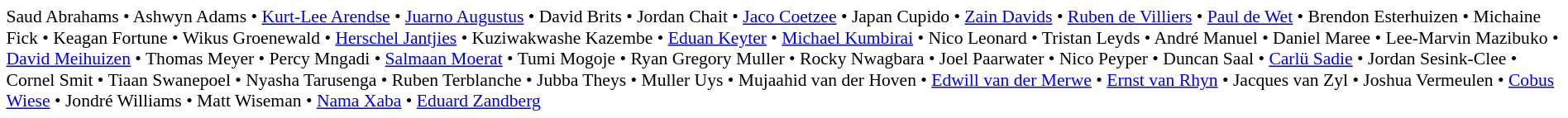<table cellpadding="2" style="border: 1px solid white; font-size:90%;">
<tr>
<td style="text-align:left;">Saud Abrahams • Ashwyn Adams • <a href='#'>Kurt-Lee Arendse</a> • <a href='#'>Juarno Augustus</a> • David Brits • Jordan Chait • <a href='#'>Jaco Coetzee</a> • Japan Cupido • <a href='#'>Zain Davids</a> • <a href='#'>Ruben de Villiers</a> • <a href='#'>Paul de Wet</a> • Brendon Esterhuizen • Michaine Fick • Keagan Fortune • Wikus Groenewald • <a href='#'>Herschel Jantjies</a> • Kuziwakwashe Kazembe • <a href='#'>Eduan Keyter</a> • <a href='#'>Michael Kumbirai</a> • Nico Leonard • Tristan Leyds • André Manuel • Daniel Maree • Lee-Marvin Mazibuko • <a href='#'>David Meihuizen</a> • Thomas Meyer • Percy Mngadi • <a href='#'>Salmaan Moerat</a> • Tumi Mogoje • Ryan Gregory Muller • Rocky Nwagbara • Joel Paarwater • Nico Peyper • Duncan Saal • <a href='#'>Carlü Sadie</a> • Jordan Sesink-Clee • Cornel Smit • Tiaan Swanepoel • Nyasha Tarusenga • Ruben Terblanche • Jubba Theys • Muller Uys • Mujaahid van der Hoven • <a href='#'>Edwill van der Merwe</a> • <a href='#'>Ernst van Rhyn</a> • Jacques van Zyl • Joshua Vermeulen • <a href='#'>Cobus Wiese</a> • Jondré Williams • Matt Wiseman • <a href='#'>Nama Xaba</a> • <a href='#'>Eduard Zandberg</a></td>
</tr>
</table>
